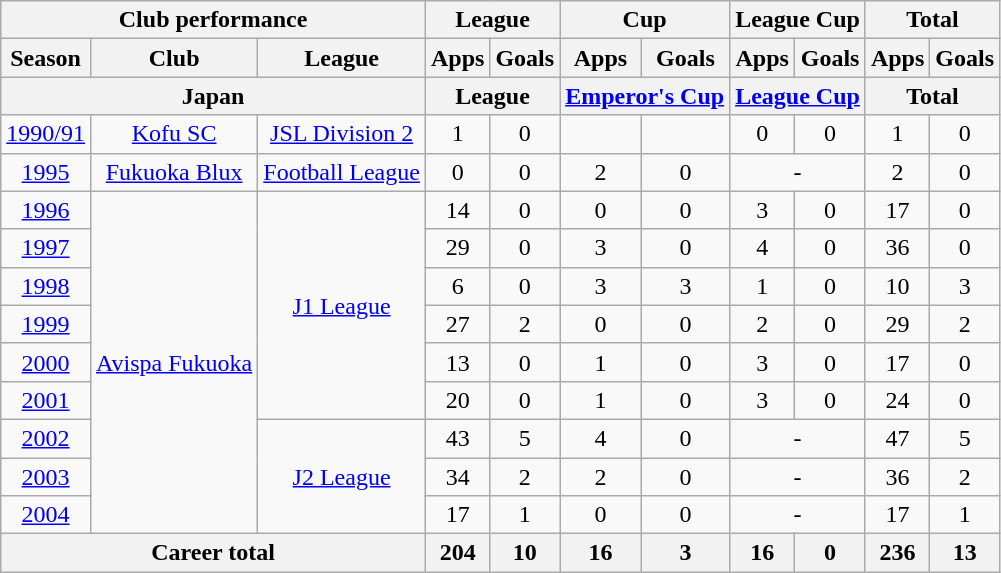<table class="wikitable" style="text-align:center">
<tr>
<th colspan=3>Club performance</th>
<th colspan=2>League</th>
<th colspan=2>Cup</th>
<th colspan=2>League Cup</th>
<th colspan=2>Total</th>
</tr>
<tr>
<th>Season</th>
<th>Club</th>
<th>League</th>
<th>Apps</th>
<th>Goals</th>
<th>Apps</th>
<th>Goals</th>
<th>Apps</th>
<th>Goals</th>
<th>Apps</th>
<th>Goals</th>
</tr>
<tr>
<th colspan=3>Japan</th>
<th colspan=2>League</th>
<th colspan=2><a href='#'>Emperor's Cup</a></th>
<th colspan=2><a href='#'>League Cup</a></th>
<th colspan=2>Total</th>
</tr>
<tr>
<td><a href='#'>1990/91</a></td>
<td><a href='#'>Kofu SC</a></td>
<td><a href='#'>JSL Division 2</a></td>
<td>1</td>
<td>0</td>
<td></td>
<td></td>
<td>0</td>
<td>0</td>
<td>1</td>
<td>0</td>
</tr>
<tr>
<td><a href='#'>1995</a></td>
<td><a href='#'>Fukuoka Blux</a></td>
<td><a href='#'>Football League</a></td>
<td>0</td>
<td>0</td>
<td>2</td>
<td>0</td>
<td colspan=2>-</td>
<td>2</td>
<td>0</td>
</tr>
<tr>
<td><a href='#'>1996</a></td>
<td rowspan=9><a href='#'>Avispa Fukuoka</a></td>
<td rowspan=6><a href='#'>J1 League</a></td>
<td>14</td>
<td>0</td>
<td>0</td>
<td>0</td>
<td>3</td>
<td>0</td>
<td>17</td>
<td>0</td>
</tr>
<tr>
<td><a href='#'>1997</a></td>
<td>29</td>
<td>0</td>
<td>3</td>
<td>0</td>
<td>4</td>
<td>0</td>
<td>36</td>
<td>0</td>
</tr>
<tr>
<td><a href='#'>1998</a></td>
<td>6</td>
<td>0</td>
<td>3</td>
<td>3</td>
<td>1</td>
<td>0</td>
<td>10</td>
<td>3</td>
</tr>
<tr>
<td><a href='#'>1999</a></td>
<td>27</td>
<td>2</td>
<td>0</td>
<td>0</td>
<td>2</td>
<td>0</td>
<td>29</td>
<td>2</td>
</tr>
<tr>
<td><a href='#'>2000</a></td>
<td>13</td>
<td>0</td>
<td>1</td>
<td>0</td>
<td>3</td>
<td>0</td>
<td>17</td>
<td>0</td>
</tr>
<tr>
<td><a href='#'>2001</a></td>
<td>20</td>
<td>0</td>
<td>1</td>
<td>0</td>
<td>3</td>
<td>0</td>
<td>24</td>
<td>0</td>
</tr>
<tr>
<td><a href='#'>2002</a></td>
<td rowspan=3><a href='#'>J2 League</a></td>
<td>43</td>
<td>5</td>
<td>4</td>
<td>0</td>
<td colspan=2>-</td>
<td>47</td>
<td>5</td>
</tr>
<tr>
<td><a href='#'>2003</a></td>
<td>34</td>
<td>2</td>
<td>2</td>
<td>0</td>
<td colspan=2>-</td>
<td>36</td>
<td>2</td>
</tr>
<tr>
<td><a href='#'>2004</a></td>
<td>17</td>
<td>1</td>
<td>0</td>
<td>0</td>
<td colspan=2>-</td>
<td>17</td>
<td>1</td>
</tr>
<tr>
<th colspan=3>Career total</th>
<th>204</th>
<th>10</th>
<th>16</th>
<th>3</th>
<th>16</th>
<th>0</th>
<th>236</th>
<th>13</th>
</tr>
</table>
